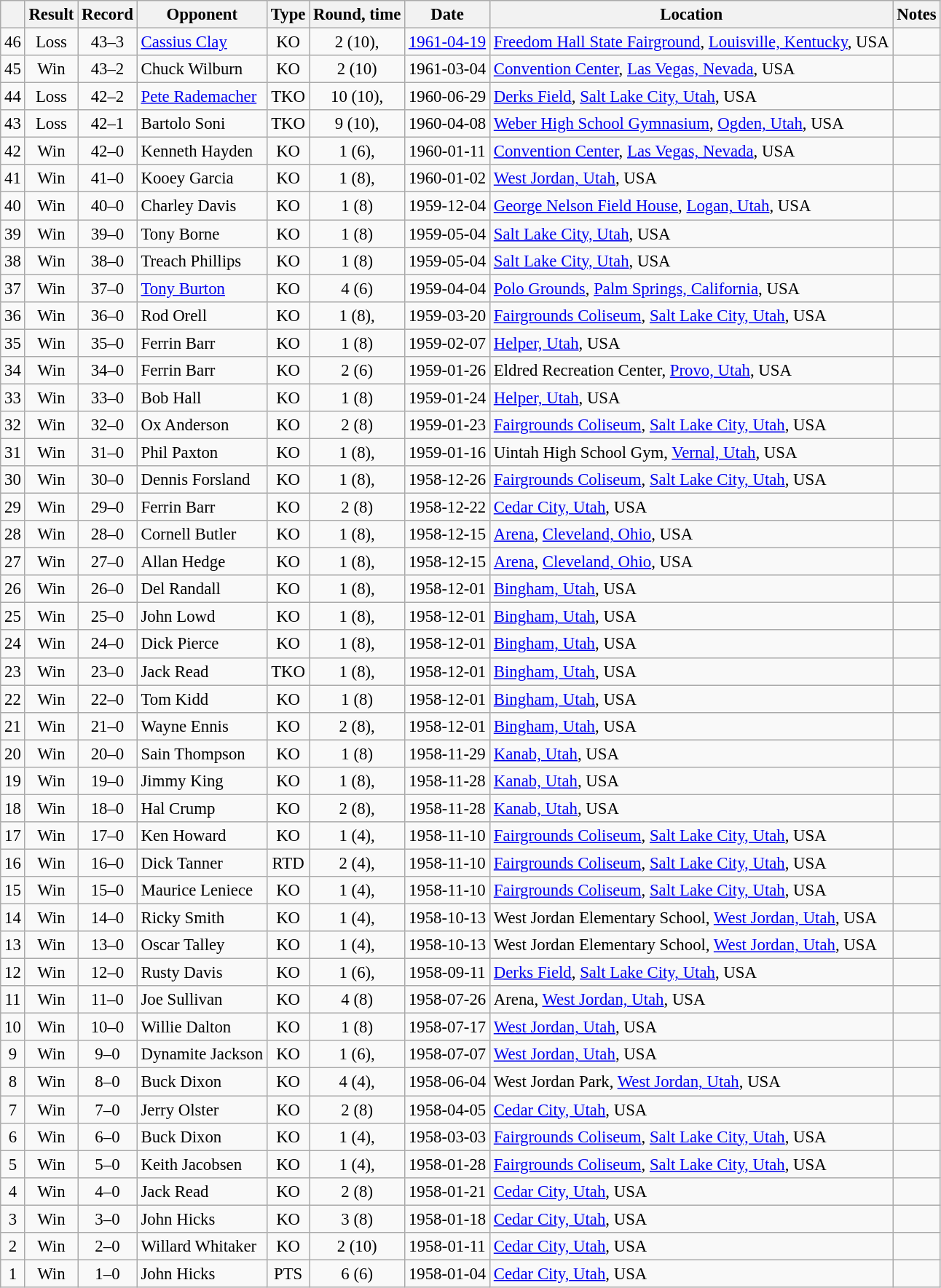<table class="wikitable" style="text-align:center; font-size:95%">
<tr>
<th></th>
<th>Result</th>
<th>Record</th>
<th>Opponent</th>
<th>Type</th>
<th>Round, time</th>
<th>Date</th>
<th>Location</th>
<th>Notes</th>
</tr>
<tr>
<td>46</td>
<td>Loss</td>
<td>43–3</td>
<td align=left> <a href='#'>Cassius Clay</a></td>
<td>KO</td>
<td>2 (10), </td>
<td><a href='#'>1961-04-19</a></td>
<td align=left> <a href='#'>Freedom Hall State Fairground</a>, <a href='#'>Louisville, Kentucky</a>, USA</td>
<td></td>
</tr>
<tr>
<td>45</td>
<td>Win</td>
<td>43–2</td>
<td align=left> Chuck Wilburn</td>
<td>KO</td>
<td>2 (10)</td>
<td>1961-03-04</td>
<td align=left> <a href='#'>Convention Center</a>, <a href='#'>Las Vegas, Nevada</a>, USA</td>
<td></td>
</tr>
<tr>
<td>44</td>
<td>Loss</td>
<td>42–2</td>
<td align=left> <a href='#'>Pete Rademacher</a></td>
<td>TKO</td>
<td>10 (10), </td>
<td>1960-06-29</td>
<td align=left> <a href='#'>Derks Field</a>, <a href='#'>Salt Lake City, Utah</a>, USA</td>
<td></td>
</tr>
<tr>
<td>43</td>
<td>Loss</td>
<td>42–1</td>
<td align=left> Bartolo Soni</td>
<td>TKO</td>
<td>9 (10), </td>
<td>1960-04-08</td>
<td align=left> <a href='#'>Weber High School Gymnasium</a>, <a href='#'>Ogden, Utah</a>, USA</td>
<td></td>
</tr>
<tr>
<td>42</td>
<td>Win</td>
<td>42–0</td>
<td align=left> Kenneth Hayden</td>
<td>KO</td>
<td>1 (6), </td>
<td>1960-01-11</td>
<td align=left> <a href='#'>Convention Center</a>, <a href='#'>Las Vegas, Nevada</a>, USA</td>
<td></td>
</tr>
<tr>
<td>41</td>
<td>Win</td>
<td>41–0</td>
<td align=left> Kooey Garcia</td>
<td>KO</td>
<td>1 (8), </td>
<td>1960-01-02</td>
<td align=left> <a href='#'>West Jordan, Utah</a>, USA</td>
<td></td>
</tr>
<tr>
<td>40</td>
<td>Win</td>
<td>40–0</td>
<td align=left> Charley Davis</td>
<td>KO</td>
<td>1 (8)</td>
<td>1959-12-04</td>
<td align=left> <a href='#'>George Nelson Field House</a>, <a href='#'>Logan, Utah</a>, USA</td>
<td></td>
</tr>
<tr>
<td>39</td>
<td>Win</td>
<td>39–0</td>
<td align=left> Tony Borne</td>
<td>KO</td>
<td>1 (8)</td>
<td>1959-05-04</td>
<td align=left> <a href='#'>Salt Lake City, Utah</a>, USA</td>
<td></td>
</tr>
<tr>
<td>38</td>
<td>Win</td>
<td>38–0</td>
<td align=left> Treach Phillips</td>
<td>KO</td>
<td>1 (8)</td>
<td>1959-05-04</td>
<td align=left> <a href='#'>Salt Lake City, Utah</a>, USA</td>
<td></td>
</tr>
<tr>
<td>37</td>
<td>Win</td>
<td>37–0</td>
<td align=left> <a href='#'>Tony Burton</a></td>
<td>KO</td>
<td>4 (6)</td>
<td>1959-04-04</td>
<td align=left> <a href='#'>Polo Grounds</a>, <a href='#'>Palm Springs, California</a>, USA</td>
<td></td>
</tr>
<tr>
<td>36</td>
<td>Win</td>
<td>36–0</td>
<td align=left> Rod Orell</td>
<td>KO</td>
<td>1 (8), </td>
<td>1959-03-20</td>
<td align=left> <a href='#'>Fairgrounds Coliseum</a>, <a href='#'>Salt Lake City, Utah</a>, USA</td>
<td></td>
</tr>
<tr>
<td>35</td>
<td>Win</td>
<td>35–0</td>
<td align=left> Ferrin Barr</td>
<td>KO</td>
<td>1 (8)</td>
<td>1959-02-07</td>
<td align=left> <a href='#'>Helper, Utah</a>, USA</td>
<td></td>
</tr>
<tr>
<td>34</td>
<td>Win</td>
<td>34–0</td>
<td align=left> Ferrin Barr</td>
<td>KO</td>
<td>2 (6)</td>
<td>1959-01-26</td>
<td align=left> Eldred Recreation Center, <a href='#'>Provo, Utah</a>, USA</td>
<td></td>
</tr>
<tr>
<td>33</td>
<td>Win</td>
<td>33–0</td>
<td align=left> Bob Hall</td>
<td>KO</td>
<td>1 (8)</td>
<td>1959-01-24</td>
<td align=left> <a href='#'>Helper, Utah</a>, USA</td>
<td></td>
</tr>
<tr>
<td>32</td>
<td>Win</td>
<td>32–0</td>
<td align=left> Ox Anderson</td>
<td>KO</td>
<td>2 (8)</td>
<td>1959-01-23</td>
<td align=left> <a href='#'>Fairgrounds Coliseum</a>, <a href='#'>Salt Lake City, Utah</a>, USA</td>
<td></td>
</tr>
<tr>
<td>31</td>
<td>Win</td>
<td>31–0</td>
<td align=left> Phil Paxton</td>
<td>KO</td>
<td>1 (8), </td>
<td>1959-01-16</td>
<td align=left> Uintah High School Gym, <a href='#'>Vernal, Utah</a>, USA</td>
<td></td>
</tr>
<tr>
<td>30</td>
<td>Win</td>
<td>30–0</td>
<td align=left> Dennis Forsland</td>
<td>KO</td>
<td>1 (8), </td>
<td>1958-12-26</td>
<td align=left> <a href='#'>Fairgrounds Coliseum</a>, <a href='#'>Salt Lake City, Utah</a>, USA</td>
<td></td>
</tr>
<tr>
<td>29</td>
<td>Win</td>
<td>29–0</td>
<td align=left> Ferrin Barr</td>
<td>KO</td>
<td>2 (8)</td>
<td>1958-12-22</td>
<td align=left> <a href='#'>Cedar City, Utah</a>, USA</td>
<td></td>
</tr>
<tr>
<td>28</td>
<td>Win</td>
<td>28–0</td>
<td align=left> Cornell Butler</td>
<td>KO</td>
<td>1 (8), </td>
<td>1958-12-15</td>
<td align=left> <a href='#'>Arena</a>, <a href='#'>Cleveland, Ohio</a>, USA</td>
<td></td>
</tr>
<tr>
<td>27</td>
<td>Win</td>
<td>27–0</td>
<td align=left> Allan Hedge</td>
<td>KO</td>
<td>1 (8), </td>
<td>1958-12-15</td>
<td align=left> <a href='#'>Arena</a>, <a href='#'>Cleveland, Ohio</a>, USA</td>
<td></td>
</tr>
<tr>
<td>26</td>
<td>Win</td>
<td>26–0</td>
<td align=left> Del Randall</td>
<td>KO</td>
<td>1 (8), </td>
<td>1958-12-01</td>
<td align=left> <a href='#'>Bingham, Utah</a>, USA</td>
<td></td>
</tr>
<tr>
<td>25</td>
<td>Win</td>
<td>25–0</td>
<td align=left> John Lowd</td>
<td>KO</td>
<td>1 (8), </td>
<td>1958-12-01</td>
<td align=left> <a href='#'>Bingham, Utah</a>, USA</td>
<td></td>
</tr>
<tr>
<td>24</td>
<td>Win</td>
<td>24–0</td>
<td align=left> Dick Pierce</td>
<td>KO</td>
<td>1 (8), </td>
<td>1958-12-01</td>
<td align=left> <a href='#'>Bingham, Utah</a>, USA</td>
<td></td>
</tr>
<tr>
<td>23</td>
<td>Win</td>
<td>23–0</td>
<td align=left> Jack Read</td>
<td>TKO</td>
<td>1 (8), </td>
<td>1958-12-01</td>
<td align=left> <a href='#'>Bingham, Utah</a>, USA</td>
<td></td>
</tr>
<tr>
<td>22</td>
<td>Win</td>
<td>22–0</td>
<td align=left> Tom Kidd</td>
<td>KO</td>
<td>1 (8)</td>
<td>1958-12-01</td>
<td align=left> <a href='#'>Bingham, Utah</a>, USA</td>
<td></td>
</tr>
<tr>
<td>21</td>
<td>Win</td>
<td>21–0</td>
<td align=left> Wayne Ennis</td>
<td>KO</td>
<td>2 (8), </td>
<td>1958-12-01</td>
<td align=left> <a href='#'>Bingham, Utah</a>, USA</td>
<td></td>
</tr>
<tr>
<td>20</td>
<td>Win</td>
<td>20–0</td>
<td align=left> Sain Thompson</td>
<td>KO</td>
<td>1 (8)</td>
<td>1958-11-29</td>
<td align=left> <a href='#'>Kanab, Utah</a>, USA</td>
<td></td>
</tr>
<tr>
<td>19</td>
<td>Win</td>
<td>19–0</td>
<td align=left> Jimmy King</td>
<td>KO</td>
<td>1 (8), </td>
<td>1958-11-28</td>
<td align=left> <a href='#'>Kanab, Utah</a>, USA</td>
<td></td>
</tr>
<tr>
<td>18</td>
<td>Win</td>
<td>18–0</td>
<td align=left> Hal Crump</td>
<td>KO</td>
<td>2 (8), </td>
<td>1958-11-28</td>
<td align=left> <a href='#'>Kanab, Utah</a>, USA</td>
<td></td>
</tr>
<tr>
<td>17</td>
<td>Win</td>
<td>17–0</td>
<td align=left> Ken Howard</td>
<td>KO</td>
<td>1 (4), </td>
<td>1958-11-10</td>
<td align=left> <a href='#'>Fairgrounds Coliseum</a>, <a href='#'>Salt Lake City, Utah</a>, USA</td>
<td></td>
</tr>
<tr>
<td>16</td>
<td>Win</td>
<td>16–0</td>
<td align=left> Dick Tanner</td>
<td>RTD</td>
<td>2 (4), </td>
<td>1958-11-10</td>
<td align=left> <a href='#'>Fairgrounds Coliseum</a>, <a href='#'>Salt Lake City, Utah</a>, USA</td>
<td></td>
</tr>
<tr>
<td>15</td>
<td>Win</td>
<td>15–0</td>
<td align=left> Maurice Leniece</td>
<td>KO</td>
<td>1 (4), </td>
<td>1958-11-10</td>
<td align=left> <a href='#'>Fairgrounds Coliseum</a>, <a href='#'>Salt Lake City, Utah</a>, USA</td>
<td></td>
</tr>
<tr>
<td>14</td>
<td>Win</td>
<td>14–0</td>
<td align=left> Ricky Smith</td>
<td>KO</td>
<td>1 (4), </td>
<td>1958-10-13</td>
<td align=left> West Jordan Elementary School, <a href='#'>West Jordan, Utah</a>, USA</td>
<td></td>
</tr>
<tr>
<td>13</td>
<td>Win</td>
<td>13–0</td>
<td align=left> Oscar Talley</td>
<td>KO</td>
<td>1 (4), </td>
<td>1958-10-13</td>
<td align=left> West Jordan Elementary School, <a href='#'>West Jordan, Utah</a>, USA</td>
<td></td>
</tr>
<tr>
<td>12</td>
<td>Win</td>
<td>12–0</td>
<td align=left> Rusty Davis</td>
<td>KO</td>
<td>1 (6), </td>
<td>1958-09-11</td>
<td align=left> <a href='#'>Derks Field</a>, <a href='#'>Salt Lake City, Utah</a>, USA</td>
<td></td>
</tr>
<tr>
<td>11</td>
<td>Win</td>
<td>11–0</td>
<td align=left> Joe Sullivan</td>
<td>KO</td>
<td>4 (8)</td>
<td>1958-07-26</td>
<td align=left> Arena, <a href='#'>West Jordan, Utah</a>, USA</td>
<td></td>
</tr>
<tr>
<td>10</td>
<td>Win</td>
<td>10–0</td>
<td align=left> Willie Dalton</td>
<td>KO</td>
<td>1 (8)</td>
<td>1958-07-17</td>
<td align=left> <a href='#'>West Jordan, Utah</a>, USA</td>
<td></td>
</tr>
<tr>
<td>9</td>
<td>Win</td>
<td>9–0</td>
<td align=left> Dynamite Jackson</td>
<td>KO</td>
<td>1 (6), </td>
<td>1958-07-07</td>
<td align=left> <a href='#'>West Jordan, Utah</a>, USA</td>
<td></td>
</tr>
<tr>
<td>8</td>
<td>Win</td>
<td>8–0</td>
<td align=left> Buck Dixon</td>
<td>KO</td>
<td>4 (4), </td>
<td>1958-06-04</td>
<td align=left> West Jordan Park, <a href='#'>West Jordan, Utah</a>, USA</td>
<td></td>
</tr>
<tr>
<td>7</td>
<td>Win</td>
<td>7–0</td>
<td align=left> Jerry Olster</td>
<td>KO</td>
<td>2 (8)</td>
<td>1958-04-05</td>
<td align=left> <a href='#'>Cedar City, Utah</a>, USA</td>
<td></td>
</tr>
<tr>
<td>6</td>
<td>Win</td>
<td>6–0</td>
<td align=left> Buck Dixon</td>
<td>KO</td>
<td>1 (4), </td>
<td>1958-03-03</td>
<td align=left> <a href='#'>Fairgrounds Coliseum</a>, <a href='#'>Salt Lake City, Utah</a>, USA</td>
<td></td>
</tr>
<tr>
<td>5</td>
<td>Win</td>
<td>5–0</td>
<td align=left> Keith Jacobsen</td>
<td>KO</td>
<td>1 (4), </td>
<td>1958-01-28</td>
<td align=left> <a href='#'>Fairgrounds Coliseum</a>, <a href='#'>Salt Lake City, Utah</a>, USA</td>
<td></td>
</tr>
<tr>
<td>4</td>
<td>Win</td>
<td>4–0</td>
<td align=left> Jack Read</td>
<td>KO</td>
<td>2 (8)</td>
<td>1958-01-21</td>
<td align=left> <a href='#'>Cedar City, Utah</a>, USA</td>
<td></td>
</tr>
<tr>
<td>3</td>
<td>Win</td>
<td>3–0</td>
<td align=left> John Hicks</td>
<td>KO</td>
<td>3 (8)</td>
<td>1958-01-18</td>
<td align=left> <a href='#'>Cedar City, Utah</a>, USA</td>
<td></td>
</tr>
<tr>
<td>2</td>
<td>Win</td>
<td>2–0</td>
<td align=left> Willard Whitaker</td>
<td>KO</td>
<td>2 (10)</td>
<td>1958-01-11</td>
<td align=left> <a href='#'>Cedar City, Utah</a>, USA</td>
<td></td>
</tr>
<tr>
<td>1</td>
<td>Win</td>
<td>1–0</td>
<td align=left> John Hicks</td>
<td>PTS</td>
<td>6 (6)</td>
<td>1958-01-04</td>
<td align=left> <a href='#'>Cedar City, Utah</a>, USA</td>
<td></td>
</tr>
</table>
